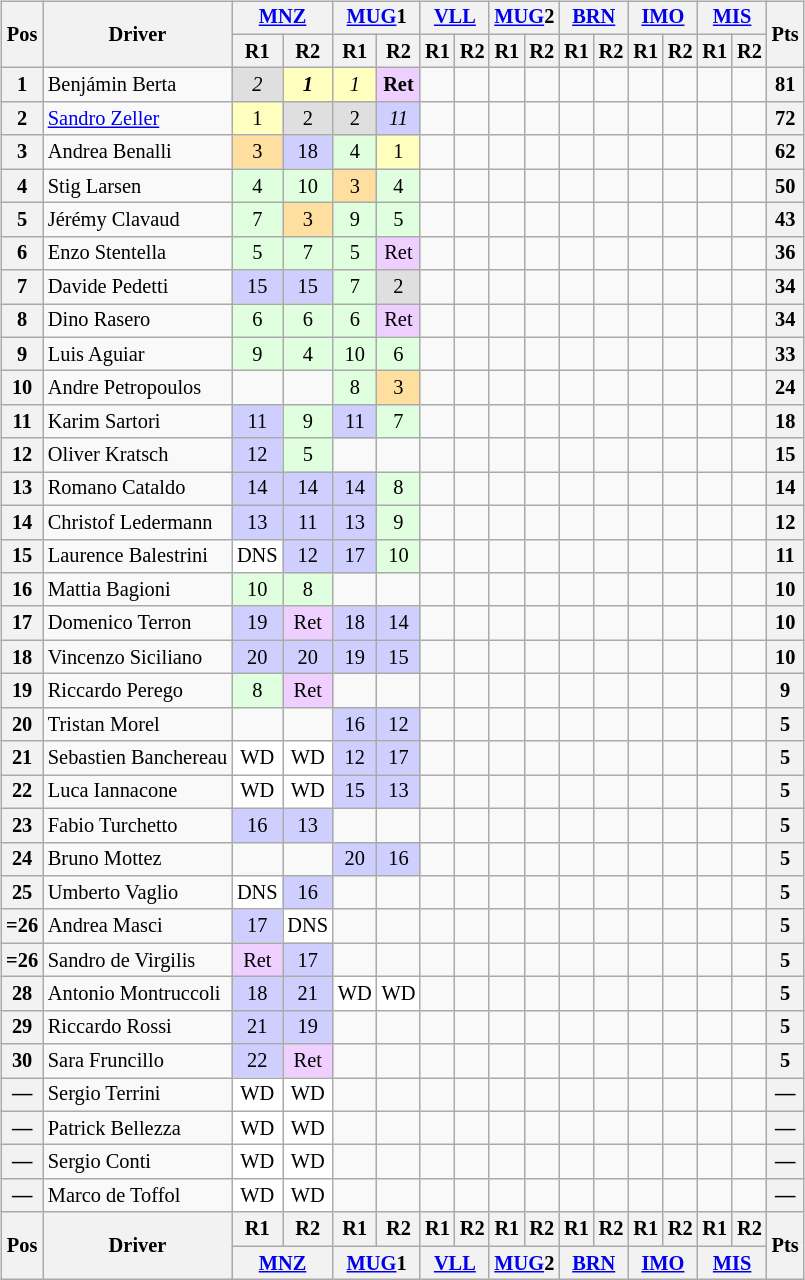<table>
<tr>
<td valign="top"><br><table class="wikitable" style="font-size:85%; text-align:center">
<tr>
<th rowspan="2" valign="middle">Pos</th>
<th rowspan="2" valign="middle">Driver</th>
<th colspan="2"><a href='#'>MNZ</a><br></th>
<th colspan="2"><a href='#'>MUG</a>1<br></th>
<th colspan="2"><a href='#'>VLL</a><br></th>
<th colspan="2"><a href='#'>MUG</a>2<br></th>
<th colspan="2"><a href='#'>BRN</a><br></th>
<th colspan="2"><a href='#'>IMO</a><br></th>
<th colspan="2"><a href='#'>MIS</a><br></th>
<th rowspan="2" valign="middle">Pts</th>
</tr>
<tr>
<th>R1</th>
<th>R2</th>
<th>R1</th>
<th>R2</th>
<th>R1</th>
<th>R2</th>
<th>R1</th>
<th>R2</th>
<th>R1</th>
<th>R2</th>
<th>R1</th>
<th>R2</th>
<th>R1</th>
<th>R2</th>
</tr>
<tr>
<th>1</th>
<td align="left"> Benjámin Berta</td>
<td style="background:#DFDFDF;"><em>2</em></td>
<td style="background:#FFFFBF;"><strong><em>1</em></strong></td>
<td style="background:#FFFFBF;"><em>1</em></td>
<td style="background:#EFCFFF;"><strong>Ret</strong></td>
<td></td>
<td></td>
<td></td>
<td></td>
<td></td>
<td></td>
<td></td>
<td></td>
<td></td>
<td></td>
<th>81</th>
</tr>
<tr>
<th>2</th>
<td align="left"> <a href='#'>Sandro Zeller</a></td>
<td style="background:#FFFFBF;">1</td>
<td style="background:#DFDFDF;">2</td>
<td style="background:#DFDFDF;">2</td>
<td style="background:#CFCFFF;"><em>11</em></td>
<td></td>
<td></td>
<td></td>
<td></td>
<td></td>
<td></td>
<td></td>
<td></td>
<td></td>
<td></td>
<th>72</th>
</tr>
<tr>
<th>3</th>
<td align="left"> Andrea Benalli</td>
<td style="background:#FFDF9F;">3</td>
<td style="background:#CFCFFF;">18</td>
<td style="background:#DFFFDF;">4</td>
<td style="background:#FFFFBF;">1</td>
<td></td>
<td></td>
<td></td>
<td></td>
<td></td>
<td></td>
<td></td>
<td></td>
<td></td>
<td></td>
<th>62</th>
</tr>
<tr>
<th>4</th>
<td align="left"> Stig Larsen</td>
<td style="background:#DFFFDF;">4</td>
<td style="background:#DFFFDF;">10</td>
<td style="background:#FFDF9F;">3</td>
<td style="background:#DFFFDF;">4</td>
<td></td>
<td></td>
<td></td>
<td></td>
<td></td>
<td></td>
<td></td>
<td></td>
<td></td>
<td></td>
<th>50</th>
</tr>
<tr>
<th>5</th>
<td align="left"> Jérémy Clavaud</td>
<td style="background:#DFFFDF;">7</td>
<td style="background:#FFDF9F;">3</td>
<td style="background:#DFFFDF;">9</td>
<td style="background:#DFFFDF;">5</td>
<td></td>
<td></td>
<td></td>
<td></td>
<td></td>
<td></td>
<td></td>
<td></td>
<td></td>
<td></td>
<th>43</th>
</tr>
<tr>
<th>6</th>
<td align="left"> Enzo Stentella</td>
<td style="background:#DFFFDF;">5</td>
<td style="background:#DFFFDF;">7</td>
<td style="background:#DFFFDF;">5</td>
<td style="background:#EFCFFF;">Ret</td>
<td></td>
<td></td>
<td></td>
<td></td>
<td></td>
<td></td>
<td></td>
<td></td>
<td></td>
<td></td>
<th>36</th>
</tr>
<tr>
<th>7</th>
<td align="left"> Davide Pedetti</td>
<td style="background:#CFCFFF;">15</td>
<td style="background:#CFCFFF;">15</td>
<td style="background:#DFFFDF;">7</td>
<td style="background:#DFDFDF;">2</td>
<td></td>
<td></td>
<td></td>
<td></td>
<td></td>
<td></td>
<td></td>
<td></td>
<td></td>
<td></td>
<th>34</th>
</tr>
<tr>
<th>8</th>
<td align="left"> Dino Rasero</td>
<td style="background:#DFFFDF;">6</td>
<td style="background:#DFFFDF;">6</td>
<td style="background:#DFFFDF;">6</td>
<td style="background:#EFCFFF;">Ret</td>
<td></td>
<td></td>
<td></td>
<td></td>
<td></td>
<td></td>
<td></td>
<td></td>
<td></td>
<td></td>
<th>34</th>
</tr>
<tr>
<th>9</th>
<td align="left"> Luis Aguiar</td>
<td style="background:#DFFFDF;">9</td>
<td style="background:#DFFFDF;">4</td>
<td style="background:#DFFFDF;">10</td>
<td style="background:#DFFFDF;">6</td>
<td></td>
<td></td>
<td></td>
<td></td>
<td></td>
<td></td>
<td></td>
<td></td>
<td></td>
<td></td>
<th>33</th>
</tr>
<tr>
<th>10</th>
<td align="left"> Andre Petropoulos</td>
<td></td>
<td></td>
<td style="background:#DFFFDF;">8</td>
<td style="background:#FFDF9F;">3</td>
<td></td>
<td></td>
<td></td>
<td></td>
<td></td>
<td></td>
<td></td>
<td></td>
<td></td>
<td></td>
<th>24</th>
</tr>
<tr>
<th>11</th>
<td align="left"> Karim Sartori</td>
<td style="background:#CFCFFF;">11</td>
<td style="background:#DFFFDF;">9</td>
<td style="background:#CFCFFF;">11</td>
<td style="background:#DFFFDF;">7</td>
<td></td>
<td></td>
<td></td>
<td></td>
<td></td>
<td></td>
<td></td>
<td></td>
<td></td>
<td></td>
<th>18</th>
</tr>
<tr>
<th>12</th>
<td align="left"> Oliver Kratsch</td>
<td style="background:#CFCFFF;">12</td>
<td style="background:#DFFFDF;">5</td>
<td></td>
<td></td>
<td></td>
<td></td>
<td></td>
<td></td>
<td></td>
<td></td>
<td></td>
<td></td>
<td></td>
<td></td>
<th>15</th>
</tr>
<tr>
<th>13</th>
<td align="left"> Romano Cataldo</td>
<td style="background:#CFCFFF;">14</td>
<td style="background:#CFCFFF;">14</td>
<td style="background:#CFCFFF;">14</td>
<td style="background:#DFFFDF;">8</td>
<td></td>
<td></td>
<td></td>
<td></td>
<td></td>
<td></td>
<td></td>
<td></td>
<td></td>
<td></td>
<th>14</th>
</tr>
<tr>
<th>14</th>
<td align="left"> Christof Ledermann</td>
<td style="background:#CFCFFF;">13</td>
<td style="background:#CFCFFF;">11</td>
<td style="background:#CFCFFF;">13</td>
<td style="background:#DFFFDF;">9</td>
<td></td>
<td></td>
<td></td>
<td></td>
<td></td>
<td></td>
<td></td>
<td></td>
<td></td>
<td></td>
<th>12</th>
</tr>
<tr>
<th>15</th>
<td align="left"> Laurence Balestrini</td>
<td style="background:#FFFFFF;">DNS</td>
<td style="background:#CFCFFF;">12</td>
<td style="background:#CFCFFF;">17</td>
<td style="background:#DFFFDF;">10</td>
<td></td>
<td></td>
<td></td>
<td></td>
<td></td>
<td></td>
<td></td>
<td></td>
<td></td>
<td></td>
<th>11</th>
</tr>
<tr>
<th>16</th>
<td align="left"> Mattia Bagioni</td>
<td style="background:#DFFFDF;">10</td>
<td style="background:#DFFFDF;">8</td>
<td></td>
<td></td>
<td></td>
<td></td>
<td></td>
<td></td>
<td></td>
<td></td>
<td></td>
<td></td>
<td></td>
<td></td>
<th>10</th>
</tr>
<tr>
<th>17</th>
<td align="left"> Domenico Terron</td>
<td style="background:#CFCFFF;">19</td>
<td style="background:#EFCFFF;">Ret</td>
<td style="background:#CFCFFF;">18</td>
<td style="background:#CFCFFF;">14</td>
<td></td>
<td></td>
<td></td>
<td></td>
<td></td>
<td></td>
<td></td>
<td></td>
<td></td>
<td></td>
<th>10</th>
</tr>
<tr>
<th>18</th>
<td align="left"> Vincenzo Siciliano</td>
<td style="background:#CFCFFF;">20</td>
<td style="background:#CFCFFF;">20</td>
<td style="background:#CFCFFF;">19</td>
<td style="background:#CFCFFF;">15</td>
<td></td>
<td></td>
<td></td>
<td></td>
<td></td>
<td></td>
<td></td>
<td></td>
<td></td>
<td></td>
<th>10</th>
</tr>
<tr>
<th>19</th>
<td align="left"> Riccardo Perego</td>
<td style="background:#DFFFDF;">8</td>
<td style="background:#EFCFFF;">Ret</td>
<td></td>
<td></td>
<td></td>
<td></td>
<td></td>
<td></td>
<td></td>
<td></td>
<td></td>
<td></td>
<td></td>
<td></td>
<th>9</th>
</tr>
<tr>
<th>20</th>
<td align="left"> Tristan Morel</td>
<td></td>
<td></td>
<td style="background:#CFCFFF;">16</td>
<td style="background:#CFCFFF;">12</td>
<td></td>
<td></td>
<td></td>
<td></td>
<td></td>
<td></td>
<td></td>
<td></td>
<td></td>
<td></td>
<th>5</th>
</tr>
<tr>
<th>21</th>
<td align="left"> Sebastien Banchereau</td>
<td style="background:#FFFFFF;">WD</td>
<td style="background:#FFFFFF;">WD</td>
<td style="background:#CFCFFF;">12</td>
<td style="background:#CFCFFF;">17</td>
<td></td>
<td></td>
<td></td>
<td></td>
<td></td>
<td></td>
<td></td>
<td></td>
<td></td>
<td></td>
<th>5</th>
</tr>
<tr>
<th>22</th>
<td align="left"> Luca Iannacone</td>
<td style="background:#FFFFFF;">WD</td>
<td style="background:#FFFFFF;">WD</td>
<td style="background:#CFCFFF;">15</td>
<td style="background:#CFCFFF;">13</td>
<td></td>
<td></td>
<td></td>
<td></td>
<td></td>
<td></td>
<td></td>
<td></td>
<td></td>
<td></td>
<th>5</th>
</tr>
<tr>
<th>23</th>
<td align="left"> Fabio Turchetto</td>
<td style="background:#CFCFFF;">16</td>
<td style="background:#CFCFFF;">13</td>
<td></td>
<td></td>
<td></td>
<td></td>
<td></td>
<td></td>
<td></td>
<td></td>
<td></td>
<td></td>
<td></td>
<td></td>
<th>5</th>
</tr>
<tr>
<th>24</th>
<td align="left"> Bruno Mottez</td>
<td></td>
<td></td>
<td style="background:#CFCFFF;">20</td>
<td style="background:#CFCFFF;">16</td>
<td></td>
<td></td>
<td></td>
<td></td>
<td></td>
<td></td>
<td></td>
<td></td>
<td></td>
<td></td>
<th>5</th>
</tr>
<tr>
<th>25</th>
<td align="left"> Umberto Vaglio</td>
<td style="background:#FFFFFF;">DNS</td>
<td style="background:#CFCFFF;">16</td>
<td></td>
<td></td>
<td></td>
<td></td>
<td></td>
<td></td>
<td></td>
<td></td>
<td></td>
<td></td>
<td></td>
<td></td>
<th>5</th>
</tr>
<tr>
<th>=26</th>
<td align="left"> Andrea Masci</td>
<td style="background:#CFCFFF;">17</td>
<td style="background:#FFFFFF;">DNS</td>
<td></td>
<td></td>
<td></td>
<td></td>
<td></td>
<td></td>
<td></td>
<td></td>
<td></td>
<td></td>
<td></td>
<td></td>
<th>5</th>
</tr>
<tr>
<th>=26</th>
<td align="left"> Sandro de Virgilis</td>
<td style="background:#EFCFFF;">Ret</td>
<td style="background:#CFCFFF;">17</td>
<td></td>
<td></td>
<td></td>
<td></td>
<td></td>
<td></td>
<td></td>
<td></td>
<td></td>
<td></td>
<td></td>
<td></td>
<th>5</th>
</tr>
<tr>
<th>28</th>
<td align="left"> Antonio Montruccoli</td>
<td style="background:#CFCFFF;">18</td>
<td style="background:#CFCFFF;">21</td>
<td style="background:#FFFFFF;">WD</td>
<td style="background:#FFFFFF;">WD</td>
<td></td>
<td></td>
<td></td>
<td></td>
<td></td>
<td></td>
<td></td>
<td></td>
<td></td>
<td></td>
<th>5</th>
</tr>
<tr>
<th>29</th>
<td align="left"> Riccardo Rossi</td>
<td style="background:#CFCFFF;">21</td>
<td style="background:#CFCFFF;">19</td>
<td></td>
<td></td>
<td></td>
<td></td>
<td></td>
<td></td>
<td></td>
<td></td>
<td></td>
<td></td>
<td></td>
<td></td>
<th>5</th>
</tr>
<tr>
<th>30</th>
<td align="left"> Sara Fruncillo</td>
<td style="background:#CFCFFF;">22</td>
<td style="background:#EFCFFF;">Ret</td>
<td></td>
<td></td>
<td></td>
<td></td>
<td></td>
<td></td>
<td></td>
<td></td>
<td></td>
<td></td>
<td></td>
<td></td>
<th>5</th>
</tr>
<tr>
<th>—</th>
<td align="left"> Sergio Terrini</td>
<td style="background:#FFFFFF;">WD</td>
<td style="background:#FFFFFF;">WD</td>
<td></td>
<td></td>
<td></td>
<td></td>
<td></td>
<td></td>
<td></td>
<td></td>
<td></td>
<td></td>
<td></td>
<td></td>
<th>—</th>
</tr>
<tr>
<th>—</th>
<td align="left"> Patrick Bellezza</td>
<td style="background:#FFFFFF;">WD</td>
<td style="background:#FFFFFF;">WD</td>
<td></td>
<td></td>
<td></td>
<td></td>
<td></td>
<td></td>
<td></td>
<td></td>
<td></td>
<td></td>
<td></td>
<td></td>
<th>—</th>
</tr>
<tr>
<th>—</th>
<td align="left"> Sergio Conti</td>
<td style="background:#FFFFFF;">WD</td>
<td style="background:#FFFFFF;">WD</td>
<td></td>
<td></td>
<td></td>
<td></td>
<td></td>
<td></td>
<td></td>
<td></td>
<td></td>
<td></td>
<td></td>
<td></td>
<th>—</th>
</tr>
<tr>
<th>—</th>
<td align="left"> Marco de Toffol</td>
<td style="background:#FFFFFF;">WD</td>
<td style="background:#FFFFFF;">WD</td>
<td></td>
<td></td>
<td></td>
<td></td>
<td></td>
<td></td>
<td></td>
<td></td>
<td></td>
<td></td>
<td></td>
<td></td>
<th>—</th>
</tr>
<tr>
<th rowspan="2">Pos</th>
<th rowspan="2">Driver</th>
<th>R1</th>
<th>R2</th>
<th>R1</th>
<th>R2</th>
<th>R1</th>
<th>R2</th>
<th>R1</th>
<th>R2</th>
<th>R1</th>
<th>R2</th>
<th>R1</th>
<th>R2</th>
<th>R1</th>
<th>R2</th>
<th rowspan="2">Pts</th>
</tr>
<tr>
<th colspan="2"><a href='#'>MNZ</a><br></th>
<th colspan="2"><a href='#'>MUG</a>1<br></th>
<th colspan="2"><a href='#'>VLL</a><br></th>
<th colspan="2"><a href='#'>MUG</a>2<br></th>
<th colspan="2"><a href='#'>BRN</a><br></th>
<th colspan="2"><a href='#'>IMO</a><br></th>
<th colspan="2"><a href='#'>MIS</a><br></th>
</tr>
</table>
</td>
<td valign="top"></td>
</tr>
</table>
